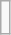<table class="wikitable floatright" style="font-size: 85%;">
<tr>
<td><br></td>
</tr>
</table>
